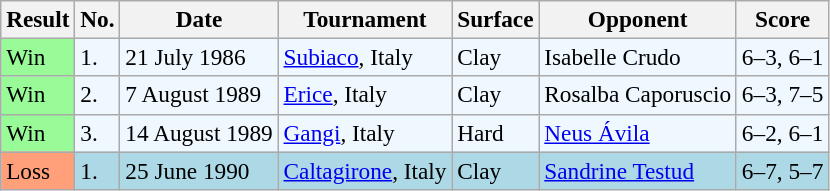<table class="sortable wikitable" style=font-size:97%>
<tr>
<th>Result</th>
<th>No.</th>
<th>Date</th>
<th>Tournament</th>
<th>Surface</th>
<th>Opponent</th>
<th>Score</th>
</tr>
<tr bgcolor="#f0f8ff">
<td style="background:#98fb98;">Win</td>
<td>1.</td>
<td>21 July 1986</td>
<td><a href='#'>Subiaco</a>, Italy</td>
<td>Clay</td>
<td> Isabelle Crudo</td>
<td>6–3, 6–1</td>
</tr>
<tr bgcolor="#f0f8ff">
<td style="background:#98fb98;">Win</td>
<td>2.</td>
<td>7 August 1989</td>
<td><a href='#'>Erice</a>, Italy</td>
<td>Clay</td>
<td> Rosalba Caporuscio</td>
<td>6–3, 7–5</td>
</tr>
<tr bgcolor="#f0f8ff">
<td style="background:#98fb98;">Win</td>
<td>3.</td>
<td>14 August 1989</td>
<td><a href='#'>Gangi</a>, Italy</td>
<td>Hard</td>
<td> <a href='#'>Neus Ávila</a></td>
<td>6–2, 6–1</td>
</tr>
<tr style="background:lightblue;">
<td style="background:#ffa07a;">Loss</td>
<td>1.</td>
<td>25 June 1990</td>
<td><a href='#'>Caltagirone</a>, Italy</td>
<td>Clay</td>
<td> <a href='#'>Sandrine Testud</a></td>
<td>6–7, 5–7</td>
</tr>
</table>
